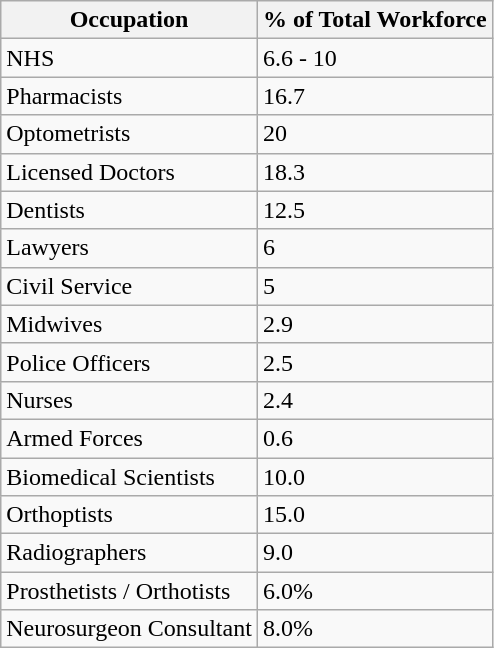<table class="wikitable sortable">
<tr>
<th>Occupation</th>
<th>% of Total Workforce</th>
</tr>
<tr>
<td>NHS</td>
<td>6.6 - 10</td>
</tr>
<tr>
<td>Pharmacists</td>
<td>16.7</td>
</tr>
<tr>
<td>Optometrists</td>
<td>20</td>
</tr>
<tr>
<td>Licensed Doctors</td>
<td>18.3</td>
</tr>
<tr>
<td>Dentists</td>
<td>12.5</td>
</tr>
<tr>
<td>Lawyers</td>
<td>6</td>
</tr>
<tr>
<td>Civil Service</td>
<td>5</td>
</tr>
<tr>
<td>Midwives</td>
<td>2.9</td>
</tr>
<tr>
<td>Police Officers</td>
<td>2.5</td>
</tr>
<tr>
<td>Nurses</td>
<td>2.4</td>
</tr>
<tr>
<td>Armed Forces</td>
<td>0.6</td>
</tr>
<tr>
<td>Biomedical Scientists</td>
<td>10.0</td>
</tr>
<tr>
<td>Orthoptists</td>
<td>15.0</td>
</tr>
<tr>
<td>Radiographers</td>
<td>9.0</td>
</tr>
<tr>
<td>Prosthetists / Orthotists</td>
<td>6.0%</td>
</tr>
<tr>
<td>Neurosurgeon Consultant</td>
<td>8.0%</td>
</tr>
</table>
